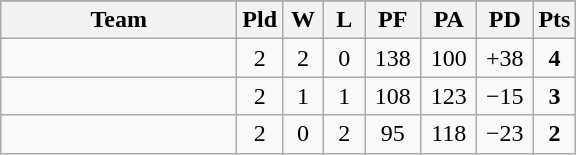<table class=wikitable>
<tr align=center>
</tr>
<tr>
<th width=150>Team</th>
<th width=20>Pld</th>
<th width=20>W</th>
<th width=20>L</th>
<th width=30>PF</th>
<th width=30>PA</th>
<th width=30>PD</th>
<th width=20>Pts</th>
</tr>
<tr align=center>
<td align=left></td>
<td>2</td>
<td>2</td>
<td>0</td>
<td>138</td>
<td>100</td>
<td>+38</td>
<td><strong>4</strong></td>
</tr>
<tr align=center>
<td align=left></td>
<td>2</td>
<td>1</td>
<td>1</td>
<td>108</td>
<td>123</td>
<td>−15</td>
<td><strong>3</strong></td>
</tr>
<tr align=center>
<td align=left></td>
<td>2</td>
<td>0</td>
<td>2</td>
<td>95</td>
<td>118</td>
<td>−23</td>
<td><strong>2</strong></td>
</tr>
</table>
